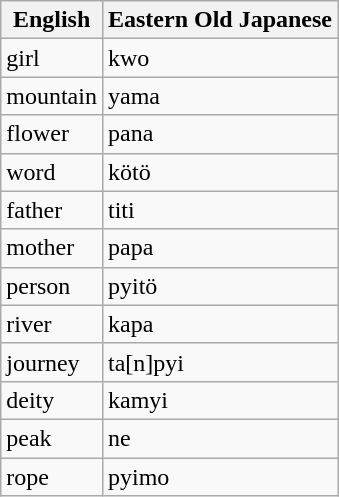<table class="wikitable">
<tr>
<th>English</th>
<th>Eastern Old Japanese</th>
</tr>
<tr>
<td>girl</td>
<td>kwo</td>
</tr>
<tr>
<td>mountain</td>
<td>yama</td>
</tr>
<tr>
<td>flower</td>
<td>pana</td>
</tr>
<tr>
<td>word</td>
<td>kötö</td>
</tr>
<tr>
<td>father</td>
<td>titi</td>
</tr>
<tr>
<td>mother</td>
<td>papa</td>
</tr>
<tr>
<td>person</td>
<td>pyitö</td>
</tr>
<tr>
<td>river</td>
<td>kapa</td>
</tr>
<tr>
<td>journey</td>
<td>ta[n]pyi</td>
</tr>
<tr>
<td>deity</td>
<td>kamyi</td>
</tr>
<tr>
<td>peak</td>
<td>ne</td>
</tr>
<tr>
<td>rope</td>
<td>pyimo</td>
</tr>
</table>
